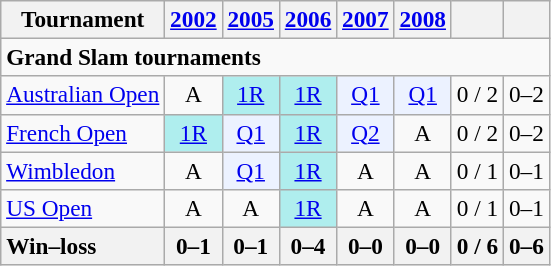<table class=wikitable style=text-align:center;font-size:97%>
<tr>
<th>Tournament</th>
<th><a href='#'>2002</a></th>
<th><a href='#'>2005</a></th>
<th><a href='#'>2006</a></th>
<th><a href='#'>2007</a></th>
<th><a href='#'>2008</a></th>
<th></th>
<th></th>
</tr>
<tr>
<td colspan="8" style="text-align:left;"><strong>Grand Slam tournaments</strong></td>
</tr>
<tr>
<td align=left><a href='#'>Australian Open</a></td>
<td>A</td>
<td bgcolor=afeeee><a href='#'>1R</a></td>
<td bgcolor=afeeee><a href='#'>1R</a></td>
<td bgcolor=ecf2ff><a href='#'>Q1</a></td>
<td bgcolor=ecf2ff><a href='#'>Q1</a></td>
<td>0 / 2</td>
<td>0–2</td>
</tr>
<tr>
<td align=left><a href='#'>French Open</a></td>
<td bgcolor=afeeee><a href='#'>1R</a></td>
<td bgcolor=ecf2ff><a href='#'>Q1</a></td>
<td bgcolor=afeeee><a href='#'>1R</a></td>
<td bgcolor=ecf2ff><a href='#'>Q2</a></td>
<td>A</td>
<td>0 / 2</td>
<td>0–2</td>
</tr>
<tr>
<td align=left><a href='#'>Wimbledon</a></td>
<td>A</td>
<td bgcolor=ecf2ff><a href='#'>Q1</a></td>
<td bgcolor=afeeee><a href='#'>1R</a></td>
<td>A</td>
<td>A</td>
<td>0 / 1</td>
<td>0–1</td>
</tr>
<tr>
<td align=left><a href='#'>US Open</a></td>
<td>A</td>
<td>A</td>
<td bgcolor=afeeee><a href='#'>1R</a></td>
<td>A</td>
<td>A</td>
<td>0 / 1</td>
<td>0–1</td>
</tr>
<tr>
<th style=text-align:left>Win–loss</th>
<th>0–1</th>
<th>0–1</th>
<th>0–4</th>
<th>0–0</th>
<th>0–0</th>
<th>0 / 6</th>
<th>0–6</th>
</tr>
</table>
